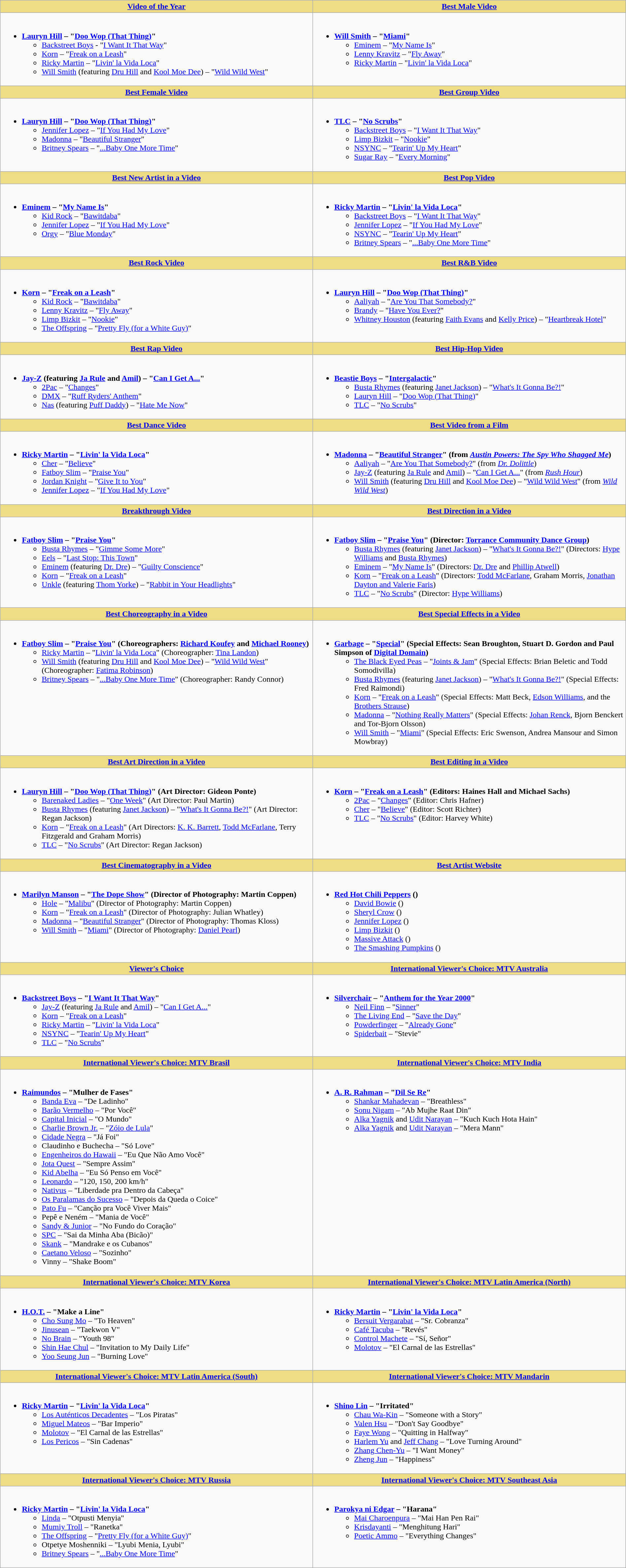<table class=wikitable style="width:100%">
<tr>
<th style="background:#EEDD85; width=50%"><a href='#'>Video of the Year</a></th>
<th style="background:#EEDD85; width=50%"><a href='#'>Best Male Video</a></th>
</tr>
<tr>
<td valign="top"><br><ul><li><strong><a href='#'>Lauryn Hill</a> – "<a href='#'>Doo Wop (That Thing)</a>"</strong><ul><li><a href='#'>Backstreet Boys</a> - "<a href='#'>I Want It That Way</a>"</li><li><a href='#'>Korn</a> – "<a href='#'>Freak on a Leash</a>"</li><li><a href='#'>Ricky Martin</a> – "<a href='#'>Livin' la Vida Loca</a>"</li><li><a href='#'>Will Smith</a> (featuring <a href='#'>Dru Hill</a> and <a href='#'>Kool Moe Dee</a>) – "<a href='#'>Wild Wild West</a>"</li></ul></li></ul></td>
<td valign="top"><br><ul><li><strong><a href='#'>Will Smith</a> – "<a href='#'>Miami</a>"</strong><ul><li><a href='#'>Eminem</a> – "<a href='#'>My Name Is</a>"</li><li><a href='#'>Lenny Kravitz</a> – "<a href='#'>Fly Away</a>"</li><li><a href='#'>Ricky Martin</a> – "<a href='#'>Livin' la Vida Loca</a>"</li></ul></li></ul></td>
</tr>
<tr>
<th style="background:#EEDD85; width=50%"><a href='#'>Best Female Video</a></th>
<th style="background:#EEDD85; width=50%"><a href='#'>Best Group Video</a></th>
</tr>
<tr>
<td valign="top"><br><ul><li><strong><a href='#'>Lauryn Hill</a> – "<a href='#'>Doo Wop (That Thing)</a>"</strong><ul><li><a href='#'>Jennifer Lopez</a> – "<a href='#'>If You Had My Love</a>"</li><li><a href='#'>Madonna</a> – "<a href='#'>Beautiful Stranger</a>"</li><li><a href='#'>Britney Spears</a> – "<a href='#'>...Baby One More Time</a>"</li></ul></li></ul></td>
<td valign="top"><br><ul><li><strong><a href='#'>TLC</a> – "<a href='#'>No Scrubs</a>"</strong><ul><li><a href='#'>Backstreet Boys</a> – "<a href='#'>I Want It That Way</a>"</li><li><a href='#'>Limp Bizkit</a> – "<a href='#'>Nookie</a>"</li><li><a href='#'>NSYNC</a> – "<a href='#'>Tearin' Up My Heart</a>"</li><li><a href='#'>Sugar Ray</a> – "<a href='#'>Every Morning</a>"</li></ul></li></ul></td>
</tr>
<tr>
<th style="background:#EEDD85; width=50%"><a href='#'>Best New Artist in a Video</a></th>
<th style="background:#EEDD85; width=50%"><a href='#'>Best Pop Video</a></th>
</tr>
<tr>
<td valign="top"><br><ul><li><strong><a href='#'>Eminem</a> – "<a href='#'>My Name Is</a>"</strong><ul><li><a href='#'>Kid Rock</a> – "<a href='#'>Bawitdaba</a>"</li><li><a href='#'>Jennifer Lopez</a> – "<a href='#'>If You Had My Love</a>"</li><li><a href='#'>Orgy</a> – "<a href='#'>Blue Monday</a>"</li></ul></li></ul></td>
<td valign="top"><br><ul><li><strong><a href='#'>Ricky Martin</a> – "<a href='#'>Livin' la Vida Loca</a>"</strong><ul><li><a href='#'>Backstreet Boys</a> – "<a href='#'>I Want It That Way</a>"</li><li><a href='#'>Jennifer Lopez</a> – "<a href='#'>If You Had My Love</a>"</li><li><a href='#'>NSYNC</a> – "<a href='#'>Tearin' Up My Heart</a>"</li><li><a href='#'>Britney Spears</a> – "<a href='#'>...Baby One More Time</a>"</li></ul></li></ul></td>
</tr>
<tr>
<th style="background:#EEDD85; width=50%"><a href='#'>Best Rock Video</a></th>
<th style="background:#EEDD85; width=50%"><a href='#'>Best R&B Video</a></th>
</tr>
<tr>
<td valign="top"><br><ul><li><strong><a href='#'>Korn</a> – "<a href='#'>Freak on a Leash</a>"</strong><ul><li><a href='#'>Kid Rock</a> – "<a href='#'>Bawitdaba</a>"</li><li><a href='#'>Lenny Kravitz</a> – "<a href='#'>Fly Away</a>"</li><li><a href='#'>Limp Bizkit</a> – "<a href='#'>Nookie</a>"</li><li><a href='#'>The Offspring</a> – "<a href='#'>Pretty Fly (for a White Guy)</a>"</li></ul></li></ul></td>
<td valign="top"><br><ul><li><strong><a href='#'>Lauryn Hill</a> – "<a href='#'>Doo Wop (That Thing)</a>"</strong><ul><li><a href='#'>Aaliyah</a> – "<a href='#'>Are You That Somebody?</a>"</li><li><a href='#'>Brandy</a> – "<a href='#'>Have You Ever?</a>"</li><li><a href='#'>Whitney Houston</a> (featuring <a href='#'>Faith Evans</a> and <a href='#'>Kelly Price</a>) – "<a href='#'>Heartbreak Hotel</a>"</li></ul></li></ul></td>
</tr>
<tr>
<th style="background:#EEDD85; width=50%"><a href='#'>Best Rap Video</a></th>
<th style="background:#EEDD85; width=50%"><a href='#'>Best Hip-Hop Video</a></th>
</tr>
<tr>
<td valign="top"><br><ul><li><strong><a href='#'>Jay-Z</a> (featuring <a href='#'>Ja Rule</a> and <a href='#'>Amil</a>) – "<a href='#'>Can I Get A...</a>"</strong><ul><li><a href='#'>2Pac</a> – "<a href='#'>Changes</a>"</li><li><a href='#'>DMX</a> – "<a href='#'>Ruff Ryders' Anthem</a>"</li><li><a href='#'>Nas</a> (featuring <a href='#'>Puff Daddy</a>) – "<a href='#'>Hate Me Now</a>"</li></ul></li></ul></td>
<td valign="top"><br><ul><li><strong><a href='#'>Beastie Boys</a> – "<a href='#'>Intergalactic</a>"</strong><ul><li><a href='#'>Busta Rhymes</a> (featuring <a href='#'>Janet Jackson</a>) – "<a href='#'>What's It Gonna Be?!</a>"</li><li><a href='#'>Lauryn Hill</a> – "<a href='#'>Doo Wop (That Thing)</a>"</li><li><a href='#'>TLC</a> – "<a href='#'>No Scrubs</a>"</li></ul></li></ul></td>
</tr>
<tr>
<th style="background:#EEDD85; width=50%"><a href='#'>Best Dance Video</a></th>
<th style="background:#EEDD85; width=50%"><a href='#'>Best Video from a Film</a></th>
</tr>
<tr>
<td valign="top"><br><ul><li><strong><a href='#'>Ricky Martin</a> – "<a href='#'>Livin' la Vida Loca</a>"</strong><ul><li><a href='#'>Cher</a> – "<a href='#'>Believe</a>"</li><li><a href='#'>Fatboy Slim</a> – "<a href='#'>Praise You</a>"</li><li><a href='#'>Jordan Knight</a> – "<a href='#'>Give It to You</a>"</li><li><a href='#'>Jennifer Lopez</a> – "<a href='#'>If You Had My Love</a>"</li></ul></li></ul></td>
<td valign="top"><br><ul><li><strong><a href='#'>Madonna</a> – "<a href='#'>Beautiful Stranger</a>" (from <em><a href='#'>Austin Powers: The Spy Who Shagged Me</a></em>)</strong><ul><li><a href='#'>Aaliyah</a> – "<a href='#'>Are You That Somebody?</a>" (from <em><a href='#'>Dr. Dolittle</a></em>)</li><li><a href='#'>Jay-Z</a> (featuring <a href='#'>Ja Rule</a> and <a href='#'>Amil</a>) – "<a href='#'>Can I Get A...</a>" (from <em><a href='#'>Rush Hour</a></em>)</li><li><a href='#'>Will Smith</a> (featuring <a href='#'>Dru Hill</a> and <a href='#'>Kool Moe Dee</a>) – "<a href='#'>Wild Wild West</a>" (from <em><a href='#'>Wild Wild West</a></em>)</li></ul></li></ul></td>
</tr>
<tr>
<th style="background:#EEDD85; width=50%"><a href='#'>Breakthrough Video</a></th>
<th style="background:#EEDD85; width=50%"><a href='#'>Best Direction in a Video</a></th>
</tr>
<tr>
<td valign="top"><br><ul><li><strong><a href='#'>Fatboy Slim</a> – "<a href='#'>Praise You</a>"</strong><ul><li><a href='#'>Busta Rhymes</a> – "<a href='#'>Gimme Some More</a>"</li><li><a href='#'>Eels</a> – "<a href='#'>Last Stop: This Town</a>"</li><li><a href='#'>Eminem</a> (featuring <a href='#'>Dr. Dre</a>) – "<a href='#'>Guilty Conscience</a>"</li><li><a href='#'>Korn</a> – "<a href='#'>Freak on a Leash</a>"</li><li><a href='#'>Unkle</a> (featuring <a href='#'>Thom Yorke</a>) – "<a href='#'>Rabbit in Your Headlights</a>"</li></ul></li></ul></td>
<td valign="top"><br><ul><li><strong><a href='#'>Fatboy Slim</a> – "<a href='#'>Praise You</a>" (Director: <a href='#'>Torrance Community Dance Group</a>)</strong><ul><li><a href='#'>Busta Rhymes</a> (featuring <a href='#'>Janet Jackson</a>) – "<a href='#'>What's It Gonna Be?!</a>" (Directors: <a href='#'>Hype Williams</a> and <a href='#'>Busta Rhymes</a>)</li><li><a href='#'>Eminem</a> – "<a href='#'>My Name Is</a>" (Directors: <a href='#'>Dr. Dre</a> and <a href='#'>Phillip Atwell</a>)</li><li><a href='#'>Korn</a> – "<a href='#'>Freak on a Leash</a>" (Directors: <a href='#'>Todd McFarlane</a>, Graham Morris, <a href='#'>Jonathan Dayton and Valerie Faris</a>)</li><li><a href='#'>TLC</a> – "<a href='#'>No Scrubs</a>" (Director: <a href='#'>Hype Williams</a>)</li></ul></li></ul></td>
</tr>
<tr>
<th style="background:#EEDD85; width=50%"><a href='#'>Best Choreography in a Video</a></th>
<th style="background:#EEDD85; width=50%"><a href='#'>Best Special Effects in a Video</a></th>
</tr>
<tr>
<td valign="top"><br><ul><li><strong><a href='#'>Fatboy Slim</a> – "<a href='#'>Praise You</a>" (Choreographers: <a href='#'>Richard Koufey</a> and <a href='#'>Michael Rooney</a>)</strong><ul><li><a href='#'>Ricky Martin</a> – "<a href='#'>Livin' la Vida Loca</a>" (Choreographer: <a href='#'>Tina Landon</a>)</li><li><a href='#'>Will Smith</a> (featuring <a href='#'>Dru Hill</a> and <a href='#'>Kool Moe Dee</a>) – "<a href='#'>Wild Wild West</a>" (Choreographer: <a href='#'>Fatima Robinson</a>)</li><li><a href='#'>Britney Spears</a> – "<a href='#'>...Baby One More Time</a>" (Choreographer: Randy Connor)</li></ul></li></ul></td>
<td valign="top"><br><ul><li><strong><a href='#'>Garbage</a> – "<a href='#'>Special</a>" (Special Effects: Sean Broughton, Stuart D. Gordon and Paul Simpson of <a href='#'>Digital Domain</a>)</strong><ul><li><a href='#'>The Black Eyed Peas</a> – "<a href='#'>Joints & Jam</a>" (Special Effects: Brian Beletic and Todd Somodivilla)</li><li><a href='#'>Busta Rhymes</a> (featuring <a href='#'>Janet Jackson</a>) – "<a href='#'>What's It Gonna Be?!</a>" (Special Effects: Fred Raimondi)</li><li><a href='#'>Korn</a> – "<a href='#'>Freak on a Leash</a>" (Special Effects: Matt Beck, <a href='#'>Edson Williams</a>, and the <a href='#'>Brothers Strause</a>)</li><li><a href='#'>Madonna</a> – "<a href='#'>Nothing Really Matters</a>" (Special Effects: <a href='#'>Johan Renck</a>, Bjorn Benckert and Tor-Bjorn Olsson)</li><li><a href='#'>Will Smith</a> – "<a href='#'>Miami</a>" (Special Effects: Eric Swenson, Andrea Mansour and Simon Mowbray)</li></ul></li></ul></td>
</tr>
<tr>
<th style="background:#EEDD85; width=50%"><a href='#'>Best Art Direction in a Video</a></th>
<th style="background:#EEDD85; width=50%"><a href='#'>Best Editing in a Video</a></th>
</tr>
<tr>
<td valign="top"><br><ul><li><strong><a href='#'>Lauryn Hill</a> – "<a href='#'>Doo Wop (That Thing)</a>" (Art Director: Gideon Ponte)</strong><ul><li><a href='#'>Barenaked Ladies</a> – "<a href='#'>One Week</a>" (Art Director: Paul Martin)</li><li><a href='#'>Busta Rhymes</a> (featuring <a href='#'>Janet Jackson</a>) – "<a href='#'>What's It Gonna Be?!</a>" (Art Director: Regan Jackson)</li><li><a href='#'>Korn</a> – "<a href='#'>Freak on a Leash</a>" (Art Directors: <a href='#'>K. K. Barrett</a>, <a href='#'>Todd McFarlane</a>, Terry Fitzgerald and Graham Morris)</li><li><a href='#'>TLC</a> – "<a href='#'>No Scrubs</a>" (Art Director: Regan Jackson)</li></ul></li></ul></td>
<td valign="top"><br><ul><li><strong><a href='#'>Korn</a> – "<a href='#'>Freak on a Leash</a>" (Editors: Haines Hall and Michael Sachs)</strong><ul><li><a href='#'>2Pac</a> – "<a href='#'>Changes</a>" (Editor: Chris Hafner)</li><li><a href='#'>Cher</a> – "<a href='#'>Believe</a>" (Editor: Scott Richter)</li><li><a href='#'>TLC</a> – "<a href='#'>No Scrubs</a>" (Editor: Harvey White)</li></ul></li></ul></td>
</tr>
<tr>
<th style="background:#EEDD85; width=50%"><a href='#'>Best Cinematography in a Video</a></th>
<th style="background:#EEDD85; width=50%"><a href='#'>Best Artist Website</a></th>
</tr>
<tr>
<td valign="top"><br><ul><li><strong><a href='#'>Marilyn Manson</a> – "<a href='#'>The Dope Show</a>" (Director of Photography: Martin Coppen)</strong><ul><li><a href='#'>Hole</a> – "<a href='#'>Malibu</a>" (Director of Photography: Martin Coppen)</li><li><a href='#'>Korn</a> – "<a href='#'>Freak on a Leash</a>" (Director of Photography: Julian Whatley)</li><li><a href='#'>Madonna</a> – "<a href='#'>Beautiful Stranger</a>" (Director of Photography: Thomas Kloss)</li><li><a href='#'>Will Smith</a> – "<a href='#'>Miami</a>" (Director of Photography: <a href='#'>Daniel Pearl</a>)</li></ul></li></ul></td>
<td valign="top"><br><ul><li><strong><a href='#'>Red Hot Chili Peppers</a> ()</strong><ul><li><a href='#'>David Bowie</a> ()</li><li><a href='#'>Sheryl Crow</a> ()</li><li><a href='#'>Jennifer Lopez</a> ()</li><li><a href='#'>Limp Bizkit</a> ()</li><li><a href='#'>Massive Attack</a> ()</li><li><a href='#'>The Smashing Pumpkins</a> ()</li></ul></li></ul></td>
</tr>
<tr>
<th style="background:#EEDD85; width=50%"><a href='#'>Viewer's Choice</a></th>
<th style="background:#EEDD85; width=50%"><a href='#'>International Viewer's Choice: MTV Australia</a></th>
</tr>
<tr>
<td valign="top"><br><ul><li><strong><a href='#'>Backstreet Boys</a> – "<a href='#'>I Want It That Way</a>"</strong><ul><li><a href='#'>Jay-Z</a> (featuring <a href='#'>Ja Rule</a> and <a href='#'>Amil</a>) – "<a href='#'>Can I Get A...</a>"</li><li><a href='#'>Korn</a> – "<a href='#'>Freak on a Leash</a>"</li><li><a href='#'>Ricky Martin</a> – "<a href='#'>Livin' la Vida Loca</a>"</li><li><a href='#'>NSYNC</a> – "<a href='#'>Tearin' Up My Heart</a>"</li><li><a href='#'>TLC</a> – "<a href='#'>No Scrubs</a>"</li></ul></li></ul></td>
<td valign="top"><br><ul><li><strong><a href='#'>Silverchair</a> – "<a href='#'>Anthem for the Year 2000</a>"</strong><ul><li><a href='#'>Neil Finn</a> – "<a href='#'>Sinner</a>"</li><li><a href='#'>The Living End</a> – "<a href='#'>Save the Day</a>"</li><li><a href='#'>Powderfinger</a> – "<a href='#'>Already Gone</a>"</li><li><a href='#'>Spiderbait</a> – "Stevie"</li></ul></li></ul></td>
</tr>
<tr>
<th style="background:#EEDD85; width=50%"><a href='#'>International Viewer's Choice: MTV Brasil</a></th>
<th style="background:#EEDD85; width=50%"><a href='#'>International Viewer's Choice: MTV India</a></th>
</tr>
<tr>
<td valign="top"><br><ul><li><strong><a href='#'>Raimundos</a> – "Mulher de Fases"</strong><ul><li><a href='#'>Banda Eva</a> – "De Ladinho"</li><li><a href='#'>Barão Vermelho</a> – "Por Você"</li><li><a href='#'>Capital Inicial</a> – "O Mundo"</li><li><a href='#'>Charlie Brown Jr.</a> – "<a href='#'>Zóio de Lula</a>"</li><li><a href='#'>Cidade Negra</a> – "Já Foi"</li><li>Claudinho e Buchecha – "Só Love"</li><li><a href='#'>Engenheiros do Hawaii</a> – "Eu Que Não Amo Você"</li><li><a href='#'>Jota Quest</a> – "Sempre Assim"</li><li><a href='#'>Kid Abelha</a> – "Eu Só Penso em Você"</li><li><a href='#'>Leonardo</a> – "120, 150, 200 km/h"</li><li><a href='#'>Nativus</a> – "Liberdade pra Dentro da Cabeça"</li><li><a href='#'>Os Paralamas do Sucesso</a> – "Depois da Queda o Coice"</li><li><a href='#'>Pato Fu</a> – "Canção pra Você Viver Mais"</li><li>Pepê e Neném – "Mania de Você"</li><li><a href='#'>Sandy & Junior</a> – "No Fundo do Coração"</li><li><a href='#'>SPC</a> – "Sai da Minha Aba (Bicão)"</li><li><a href='#'>Skank</a> – "Mandrake e os Cubanos"</li><li><a href='#'>Caetano Veloso</a> – "Sozinho"</li><li>Vinny – "Shake Boom"</li></ul></li></ul></td>
<td valign="top"><br><ul><li><strong><a href='#'>A. R. Rahman</a> – "<a href='#'>Dil Se Re</a>"</strong><ul><li><a href='#'>Shankar Mahadevan</a> – "Breathless"</li><li><a href='#'>Sonu Nigam</a> – "Ab Mujhe Raat Din"</li><li><a href='#'>Alka Yagnik</a> and <a href='#'>Udit Narayan</a> – "Kuch Kuch Hota Hain"</li><li><a href='#'>Alka Yagnik</a> and <a href='#'>Udit Narayan</a> – "Mera Mann"</li></ul></li></ul></td>
</tr>
<tr>
<th style="background:#EEDD85; width=50%"><a href='#'>International Viewer's Choice: MTV Korea</a></th>
<th style="background:#EEDD85; width=50%"><a href='#'>International Viewer's Choice: MTV Latin America (North)</a></th>
</tr>
<tr>
<td valign="top"><br><ul><li><strong><a href='#'>H.O.T.</a> – "Make a Line"</strong><ul><li><a href='#'>Cho Sung Mo</a> – "To Heaven"</li><li><a href='#'>Jinusean</a> – "Taekwon V"</li><li><a href='#'>No Brain</a> – "Youth 98"</li><li><a href='#'>Shin Hae Chul</a> – "Invitation to My Daily Life"</li><li><a href='#'>Yoo Seung Jun</a> – "Burning Love"</li></ul></li></ul></td>
<td valign="top"><br><ul><li><strong><a href='#'>Ricky Martin</a> – "<a href='#'>Livin' la Vida Loca</a>"</strong><ul><li><a href='#'>Bersuit Vergarabat</a> – "Sr. Cobranza"</li><li><a href='#'>Café Tacuba</a> – "Revés"</li><li><a href='#'>Control Machete</a> – "Sí, Señor"</li><li><a href='#'>Molotov</a> – "El Carnal de las Estrellas"</li></ul></li></ul></td>
</tr>
<tr>
<th style="background:#EEDD85; width=50%"><a href='#'>International Viewer's Choice: MTV Latin America (South)</a></th>
<th style="background:#EEDD85; width=50%"><a href='#'>International Viewer's Choice: MTV Mandarin</a></th>
</tr>
<tr>
<td valign="top"><br><ul><li><strong><a href='#'>Ricky Martin</a> – "<a href='#'>Livin' la Vida Loca</a>"</strong><ul><li><a href='#'>Los Auténticos Decadentes</a> – "Los Piratas"</li><li><a href='#'>Miguel Mateos</a> – "Bar Imperio"</li><li><a href='#'>Molotov</a> – "El Carnal de las Estrellas"</li><li><a href='#'>Los Pericos</a> – "Sin Cadenas"</li></ul></li></ul></td>
<td valign="top"><br><ul><li><strong><a href='#'>Shino Lin</a> – "Irritated"</strong><ul><li><a href='#'>Chau Wa-Kin</a> – "Someone with a Story"</li><li><a href='#'>Valen Hsu</a> – "Don't Say Goodbye"</li><li><a href='#'>Faye Wong</a> – "Quitting in Halfway"</li><li><a href='#'>Harlem Yu</a> and <a href='#'>Jeff Chang</a> – "Love Turning Around"</li><li><a href='#'>Zhang Chen-Yu</a> – "I Want Money"</li><li><a href='#'>Zheng Jun</a> – "Happiness"</li></ul></li></ul></td>
</tr>
<tr>
<th style="background:#EEDD85; width=50%"><a href='#'>International Viewer's Choice: MTV Russia</a></th>
<th style="background:#EEDD85; width=50%"><a href='#'>International Viewer's Choice: MTV Southeast Asia</a></th>
</tr>
<tr>
<td valign="top"><br><ul><li><strong><a href='#'>Ricky Martin</a> – "<a href='#'>Livin' la Vida Loca</a>"</strong><ul><li><a href='#'>Linda</a> – "Otpusti Menyia"</li><li><a href='#'>Mumiy Troll</a> – "Ranetka"</li><li><a href='#'>The Offspring</a> – "<a href='#'>Pretty Fly (for a White Guy)</a>"</li><li>Otpetye Moshenniki – "Lyubi Menia, Lyubi"</li><li><a href='#'>Britney Spears</a> – "<a href='#'>...Baby One More Time</a>"</li></ul></li></ul></td>
<td valign="top"><br><ul><li><strong><a href='#'>Parokya ni Edgar</a> – "Harana"</strong><ul><li><a href='#'>Mai Charoenpura</a> – "Mai Han Pen Rai"</li><li><a href='#'>Krisdayanti</a> – "Menghitung Hari"</li><li><a href='#'>Poetic Ammo</a> – "Everything Changes"</li></ul></li></ul></td>
</tr>
</table>
